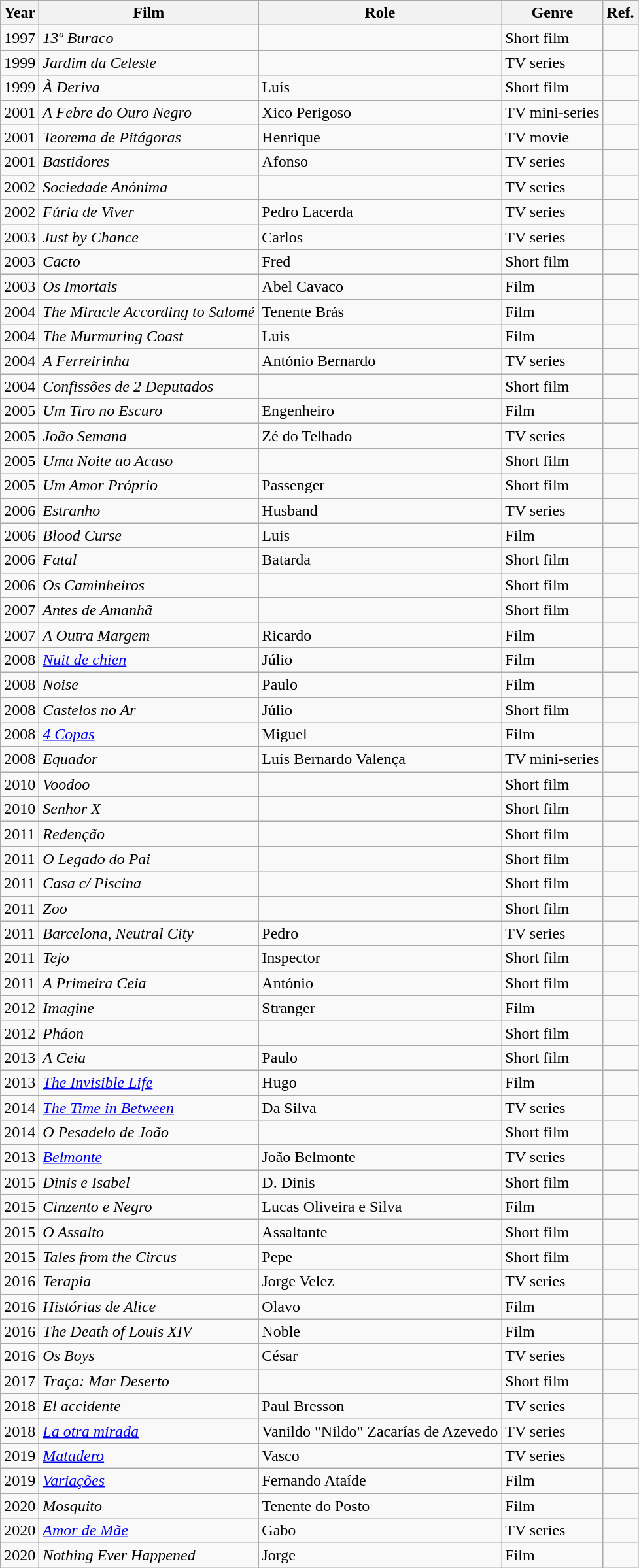<table class="wikitable">
<tr>
<th>Year</th>
<th>Film</th>
<th>Role</th>
<th>Genre</th>
<th>Ref.</th>
</tr>
<tr>
<td>1997</td>
<td><em>13º Buraco</em></td>
<td></td>
<td>Short film</td>
<td></td>
</tr>
<tr>
<td>1999</td>
<td><em>Jardim da Celeste</em></td>
<td></td>
<td>TV series</td>
<td></td>
</tr>
<tr>
<td>1999</td>
<td><em>À Deriva</em></td>
<td>Luís</td>
<td>Short film</td>
<td></td>
</tr>
<tr>
<td>2001</td>
<td><em>A Febre do Ouro Negro</em></td>
<td>Xico Perigoso</td>
<td>TV mini-series</td>
<td></td>
</tr>
<tr>
<td>2001</td>
<td><em>Teorema de Pitágoras</em></td>
<td>Henrique</td>
<td>TV movie</td>
<td></td>
</tr>
<tr>
<td>2001</td>
<td><em>Bastidores</em></td>
<td>Afonso</td>
<td>TV series</td>
<td></td>
</tr>
<tr>
<td>2002</td>
<td><em>Sociedade Anónima</em></td>
<td></td>
<td>TV series</td>
<td></td>
</tr>
<tr>
<td>2002</td>
<td><em>Fúria de Viver</em></td>
<td>Pedro Lacerda</td>
<td>TV series</td>
<td></td>
</tr>
<tr>
<td>2003</td>
<td><em>Just by Chance</em></td>
<td>Carlos</td>
<td>TV series</td>
<td></td>
</tr>
<tr>
<td>2003</td>
<td><em>Cacto</em></td>
<td>Fred</td>
<td>Short film</td>
<td></td>
</tr>
<tr>
<td>2003</td>
<td><em>Os Imortais</em></td>
<td>Abel Cavaco</td>
<td>Film</td>
<td></td>
</tr>
<tr>
<td>2004</td>
<td><em>The Miracle According to Salomé</em></td>
<td>Tenente Brás</td>
<td>Film</td>
<td></td>
</tr>
<tr>
<td>2004</td>
<td><em>The Murmuring Coast</em></td>
<td>Luis</td>
<td>Film</td>
<td></td>
</tr>
<tr>
<td>2004</td>
<td><em>A Ferreirinha</em></td>
<td>António Bernardo</td>
<td>TV series</td>
<td></td>
</tr>
<tr>
<td>2004</td>
<td><em>Confissões de 2 Deputados</em></td>
<td></td>
<td>Short film</td>
<td></td>
</tr>
<tr>
<td>2005</td>
<td><em>Um Tiro no Escuro</em></td>
<td>Engenheiro</td>
<td>Film</td>
<td></td>
</tr>
<tr>
<td>2005</td>
<td><em>João Semana</em></td>
<td>Zé do Telhado</td>
<td>TV series</td>
<td></td>
</tr>
<tr>
<td>2005</td>
<td><em>Uma Noite ao Acaso</em></td>
<td></td>
<td>Short film</td>
<td></td>
</tr>
<tr>
<td>2005</td>
<td><em>Um Amor Próprio</em></td>
<td>Passenger</td>
<td>Short film</td>
<td></td>
</tr>
<tr>
<td>2006</td>
<td><em>Estranho</em></td>
<td>Husband</td>
<td>TV series</td>
<td></td>
</tr>
<tr>
<td>2006</td>
<td><em>Blood Curse</em></td>
<td>Luis</td>
<td>Film</td>
<td></td>
</tr>
<tr>
<td>2006</td>
<td><em>Fatal</em></td>
<td>Batarda</td>
<td>Short film</td>
<td></td>
</tr>
<tr>
<td>2006</td>
<td><em>Os Caminheiros</em></td>
<td></td>
<td>Short film</td>
<td></td>
</tr>
<tr>
<td>2007</td>
<td><em>Antes de Amanhã</em></td>
<td></td>
<td>Short film</td>
<td></td>
</tr>
<tr>
<td>2007</td>
<td><em>A Outra Margem</em></td>
<td>Ricardo</td>
<td>Film</td>
<td></td>
</tr>
<tr>
<td>2008</td>
<td><em><a href='#'>Nuit de chien</a></em></td>
<td>Júlio</td>
<td>Film</td>
<td></td>
</tr>
<tr>
<td>2008</td>
<td><em>Noise</em></td>
<td>Paulo</td>
<td>Film</td>
<td></td>
</tr>
<tr>
<td>2008</td>
<td><em>Castelos no Ar</em></td>
<td>Júlio</td>
<td>Short film</td>
<td></td>
</tr>
<tr>
<td>2008</td>
<td><em><a href='#'>4 Copas</a></em></td>
<td>Miguel</td>
<td>Film</td>
<td></td>
</tr>
<tr>
<td>2008</td>
<td><em>Equador</em></td>
<td>Luís Bernardo Valença</td>
<td>TV mini-series</td>
<td></td>
</tr>
<tr>
<td>2010</td>
<td><em>Voodoo</em></td>
<td></td>
<td>Short film</td>
<td></td>
</tr>
<tr>
<td>2010</td>
<td><em>Senhor X</em></td>
<td></td>
<td>Short film</td>
<td></td>
</tr>
<tr>
<td>2011</td>
<td><em>Redenção</em></td>
<td></td>
<td>Short film</td>
<td></td>
</tr>
<tr>
<td>2011</td>
<td><em>O Legado do Pai</em></td>
<td></td>
<td>Short film</td>
<td></td>
</tr>
<tr>
<td>2011</td>
<td><em>Casa c/ Piscina</em></td>
<td></td>
<td>Short film</td>
<td></td>
</tr>
<tr>
<td>2011</td>
<td><em>Zoo</em></td>
<td></td>
<td>Short film</td>
<td></td>
</tr>
<tr>
<td>2011</td>
<td><em>Barcelona, Neutral City</em></td>
<td>Pedro</td>
<td>TV series</td>
<td></td>
</tr>
<tr>
<td>2011</td>
<td><em>Tejo</em></td>
<td>Inspector</td>
<td>Short film</td>
<td></td>
</tr>
<tr>
<td>2011</td>
<td><em>A Primeira Ceia</em></td>
<td>António</td>
<td>Short film</td>
<td></td>
</tr>
<tr>
<td>2012</td>
<td><em>Imagine</em></td>
<td>Stranger</td>
<td>Film</td>
<td></td>
</tr>
<tr>
<td>2012</td>
<td><em>Pháon</em></td>
<td></td>
<td>Short film</td>
<td></td>
</tr>
<tr>
<td>2013</td>
<td><em>A Ceia</em></td>
<td>Paulo</td>
<td>Short film</td>
<td></td>
</tr>
<tr>
<td>2013</td>
<td><em><a href='#'>The Invisible Life</a></em></td>
<td>Hugo</td>
<td>Film</td>
<td></td>
</tr>
<tr>
<td>2014</td>
<td><em><a href='#'>The Time in Between</a></em></td>
<td>Da Silva</td>
<td>TV series</td>
<td></td>
</tr>
<tr>
<td>2014</td>
<td><em>O Pesadelo de João</em></td>
<td></td>
<td>Short film</td>
<td></td>
</tr>
<tr>
<td>2013</td>
<td><em><a href='#'>Belmonte</a></em></td>
<td>João Belmonte</td>
<td>TV series</td>
<td></td>
</tr>
<tr>
<td>2015</td>
<td><em>Dinis e Isabel</em></td>
<td>D. Dinis</td>
<td>Short film</td>
<td></td>
</tr>
<tr>
<td>2015</td>
<td><em>Cinzento e Negro</em></td>
<td>Lucas Oliveira e Silva</td>
<td>Film</td>
<td></td>
</tr>
<tr>
<td>2015</td>
<td><em>O Assalto</em></td>
<td>Assaltante</td>
<td>Short film</td>
<td></td>
</tr>
<tr>
<td>2015</td>
<td><em>Tales from the Circus</em></td>
<td>Pepe</td>
<td>Short film</td>
<td></td>
</tr>
<tr>
<td>2016</td>
<td><em>Terapia</em></td>
<td>Jorge Velez</td>
<td>TV series</td>
<td></td>
</tr>
<tr>
<td>2016</td>
<td><em>Histórias de Alice</em></td>
<td>Olavo</td>
<td>Film</td>
<td></td>
</tr>
<tr>
<td>2016</td>
<td><em>The Death of Louis XIV</em></td>
<td>Noble</td>
<td>Film</td>
<td></td>
</tr>
<tr>
<td>2016</td>
<td><em>Os Boys</em></td>
<td>César</td>
<td>TV series</td>
<td></td>
</tr>
<tr>
<td>2017</td>
<td><em>Traça: Mar Deserto</em></td>
<td></td>
<td>Short film</td>
<td></td>
</tr>
<tr>
<td>2018</td>
<td><em>El accidente</em></td>
<td>Paul Bresson</td>
<td>TV series</td>
<td></td>
</tr>
<tr>
<td>2018</td>
<td><em><a href='#'>La otra mirada</a></em></td>
<td>Vanildo "Nildo" Zacarías de Azevedo</td>
<td>TV series</td>
<td></td>
</tr>
<tr>
<td>2019</td>
<td><em><a href='#'>Matadero</a></em></td>
<td>Vasco</td>
<td>TV series</td>
<td></td>
</tr>
<tr>
<td>2019</td>
<td><em><a href='#'>Variações</a></em></td>
<td>Fernando Ataíde</td>
<td>Film</td>
<td></td>
</tr>
<tr>
<td>2020</td>
<td><em>Mosquito</em></td>
<td>Tenente do Posto</td>
<td>Film</td>
<td></td>
</tr>
<tr>
<td>2020</td>
<td><em><a href='#'>Amor de Mãe</a></em></td>
<td>Gabo</td>
<td>TV series</td>
<td></td>
</tr>
<tr>
<td>2020</td>
<td><em>Nothing Ever Happened</em></td>
<td>Jorge</td>
<td>Film</td>
<td></td>
</tr>
</table>
